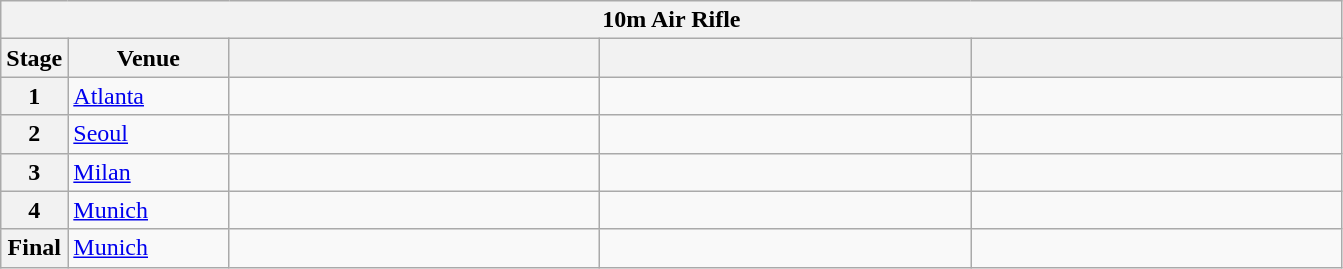<table class="wikitable">
<tr>
<th colspan="5">10m Air Rifle</th>
</tr>
<tr>
<th>Stage</th>
<th width=100>Venue</th>
<th width=240></th>
<th width=240></th>
<th width=240></th>
</tr>
<tr>
<th>1</th>
<td> <a href='#'>Atlanta</a></td>
<td></td>
<td></td>
<td></td>
</tr>
<tr>
<th>2</th>
<td> <a href='#'>Seoul</a></td>
<td></td>
<td></td>
<td></td>
</tr>
<tr>
<th>3</th>
<td> <a href='#'>Milan</a></td>
<td></td>
<td></td>
<td></td>
</tr>
<tr>
<th>4</th>
<td> <a href='#'>Munich</a></td>
<td></td>
<td></td>
<td></td>
</tr>
<tr>
<th>Final</th>
<td> <a href='#'>Munich</a></td>
<td></td>
<td></td>
<td></td>
</tr>
</table>
